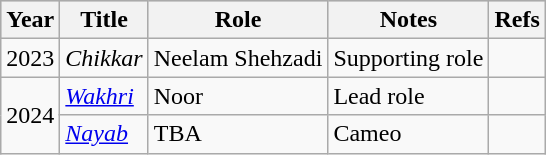<table class="wikitable sortable plainrowheaders">
<tr style="background:#ccc; text-align:center;">
<th>Year</th>
<th>Title</th>
<th>Role</th>
<th>Notes</th>
<th>Refs</th>
</tr>
<tr>
<td>2023</td>
<td><em>Chikkar</em></td>
<td>Neelam Shehzadi</td>
<td>Supporting role</td>
<td></td>
</tr>
<tr>
<td rowspan="2">2024</td>
<td><em><a href='#'>Wakhri</a></em></td>
<td>Noor</td>
<td>Lead role</td>
<td></td>
</tr>
<tr>
<td><em><a href='#'>Nayab</a></em></td>
<td>TBA</td>
<td>Cameo</td>
<td></td>
</tr>
</table>
